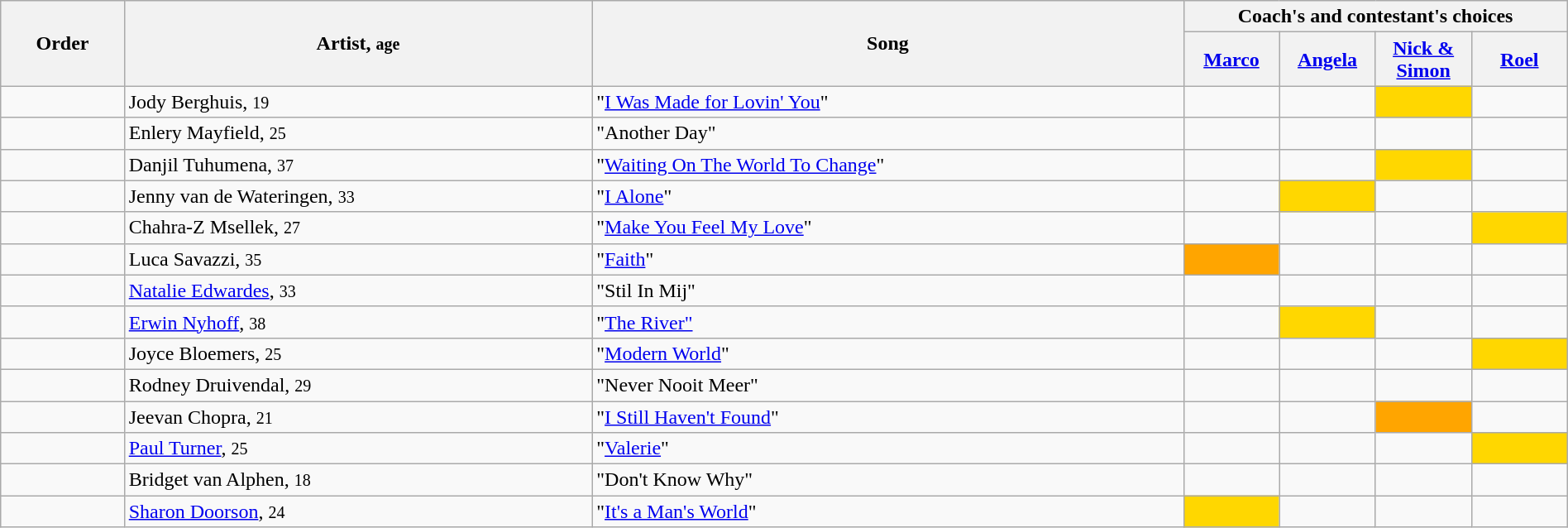<table class="wikitable" style="width:100%;">
<tr>
<th rowspan="2">Order</th>
<th rowspan="2">Artist, <small>age</small></th>
<th rowspan="2">Song</th>
<th colspan="4">Coach's and contestant's choices</th>
</tr>
<tr>
<th width="70"><a href='#'>Marco</a></th>
<th width="70"><a href='#'>Angela</a></th>
<th width="70"><a href='#'>Nick & Simon</a></th>
<th width="70"><a href='#'>Roel</a></th>
</tr>
<tr>
<td></td>
<td>Jody Berghuis, <small>19</small></td>
<td>"<a href='#'>I Was Made for Lovin' You</a>"</td>
<td style="text-align:center;"><strong></strong></td>
<td style="text-align:center;"><strong></strong></td>
<td style="background:gold;text-align:center;"><strong></strong></td>
<td style="text-align:center;"><strong></strong></td>
</tr>
<tr>
<td></td>
<td>Enlery Mayfield, <small>25</small></td>
<td>"Another Day"</td>
<td></td>
<td></td>
<td></td>
<td></td>
</tr>
<tr>
<td></td>
<td>Danjil Tuhumena, <small>37</small></td>
<td>"<a href='#'>Waiting On The World To Change</a>"</td>
<td style="text-align:center;"><strong></strong></td>
<td></td>
<td style="background:gold;text-align:center;"><strong></strong></td>
<td style="text-align:center;"><strong></strong></td>
</tr>
<tr>
<td></td>
<td>Jenny van de Wateringen, <small>33</small></td>
<td>"<a href='#'>I Alone</a>"</td>
<td style="text-align:center;"><strong></strong></td>
<td style="background:gold;text-align:center;"><strong></strong></td>
<td style="text-align:center;"><strong></strong></td>
<td style="text-align:center;"><strong></strong></td>
</tr>
<tr>
<td></td>
<td>Chahra-Z Msellek, <small>27</small></td>
<td>"<a href='#'>Make You Feel My Love</a>"</td>
<td style="text-align:center;"><strong></strong></td>
<td></td>
<td></td>
<td style="background:gold;text-align:center;"><strong></strong></td>
</tr>
<tr>
<td></td>
<td>Luca Savazzi, <small>35</small></td>
<td>"<a href='#'>Faith</a>"</td>
<td style="background:orange;text-align:center;"><strong></strong></td>
<td></td>
<td></td>
<td></td>
</tr>
<tr>
<td></td>
<td><a href='#'>Natalie Edwardes</a>, <small>33</small></td>
<td>"Stil In Mij"</td>
<td></td>
<td></td>
<td></td>
<td></td>
</tr>
<tr>
<td></td>
<td><a href='#'>Erwin Nyhoff</a>, <small>38</small></td>
<td>"<a href='#'>The River"</a></td>
<td style="text-align:center;"><strong></strong></td>
<td style="background:gold;text-align:center;"><strong></strong></td>
<td style="text-align:center;"><strong></strong></td>
<td style="text-align:center;"><strong></strong></td>
</tr>
<tr>
<td></td>
<td>Joyce Bloemers, <small>25</small></td>
<td>"<a href='#'>Modern World</a>"</td>
<td style="text-align:center;"><strong></strong></td>
<td style="text-align:center;"><strong></strong></td>
<td style="text-align:center;"><strong></strong></td>
<td style="background:gold;text-align:center;"><strong></strong></td>
</tr>
<tr>
<td></td>
<td>Rodney Druivendal, <small>29</small></td>
<td>"Never Nooit Meer"</td>
<td></td>
<td></td>
<td></td>
<td></td>
</tr>
<tr>
<td></td>
<td>Jeevan Chopra, <small>21</small></td>
<td>"<a href='#'>I Still Haven't Found</a>"</td>
<td></td>
<td></td>
<td style="background:orange;text-align:center;"><strong></strong></td>
<td></td>
</tr>
<tr>
<td></td>
<td><a href='#'>Paul Turner</a>, <small>25</small></td>
<td>"<a href='#'>Valerie</a>"</td>
<td></td>
<td></td>
<td style="text-align:center;"><strong></strong></td>
<td style="background:gold;text-align:center;"><strong></strong></td>
</tr>
<tr>
<td></td>
<td>Bridget van Alphen, <small>18</small></td>
<td>"Don't Know Why"</td>
<td></td>
<td></td>
<td></td>
<td></td>
</tr>
<tr>
<td></td>
<td><a href='#'>Sharon Doorson</a>, <small>24</small></td>
<td>"<a href='#'>It's a Man's World</a>"</td>
<td style="background:gold;text-align:center;"><strong></strong></td>
<td style="text-align:center;"><strong></strong></td>
<td style="text-align:center;"><strong></strong></td>
<td style="text-align:center;"><strong></strong></td>
</tr>
</table>
